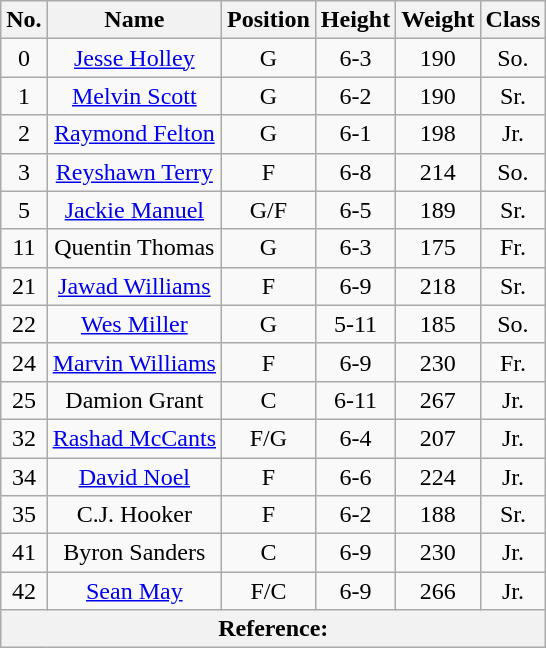<table class="wikitable">
<tr>
<th>No.</th>
<th>Name</th>
<th>Position</th>
<th>Height</th>
<th>Weight</th>
<th>Class</th>
</tr>
<tr>
<td style="text-align:center;">0</td>
<td style="text-align:center;"><a href='#'>Jesse Holley</a></td>
<td style="text-align:center;">G</td>
<td style="text-align:center;">6-3</td>
<td style="text-align:center;">190</td>
<td style="text-align:center;">So.</td>
</tr>
<tr>
<td style="text-align:center;">1</td>
<td style="text-align:center;"><a href='#'>Melvin Scott</a></td>
<td style="text-align:center;">G</td>
<td style="text-align:center;">6-2</td>
<td style="text-align:center;">190</td>
<td style="text-align:center;">Sr.</td>
</tr>
<tr>
<td style="text-align:center;">2</td>
<td style="text-align:center;"><a href='#'>Raymond Felton</a></td>
<td style="text-align:center;">G</td>
<td style="text-align:center;">6-1</td>
<td style="text-align:center;">198</td>
<td style="text-align:center;">Jr.</td>
</tr>
<tr>
<td style="text-align:center;">3</td>
<td style="text-align:center;"><a href='#'>Reyshawn Terry</a></td>
<td style="text-align:center;">F</td>
<td style="text-align:center;">6-8</td>
<td style="text-align:center;">214</td>
<td style="text-align:center;">So.</td>
</tr>
<tr>
<td style="text-align:center;">5</td>
<td style="text-align:center;"><a href='#'>Jackie Manuel</a></td>
<td style="text-align:center;">G/F</td>
<td style="text-align:center;">6-5</td>
<td style="text-align:center;">189</td>
<td style="text-align:center;">Sr.</td>
</tr>
<tr>
<td style="text-align:center;">11</td>
<td style="text-align:center;">Quentin Thomas</td>
<td style="text-align:center;">G</td>
<td style="text-align:center;">6-3</td>
<td style="text-align:center;">175</td>
<td style="text-align:center;">Fr.</td>
</tr>
<tr>
<td style="text-align:center;">21</td>
<td style="text-align:center;"><a href='#'>Jawad Williams</a></td>
<td style="text-align:center;">F</td>
<td style="text-align:center;">6-9</td>
<td style="text-align:center;">218</td>
<td style="text-align:center;">Sr.</td>
</tr>
<tr>
<td style="text-align:center;">22</td>
<td style="text-align:center;"><a href='#'>Wes Miller</a></td>
<td style="text-align:center;">G</td>
<td style="text-align:center;">5-11</td>
<td style="text-align:center;">185</td>
<td style="text-align:center;">So.</td>
</tr>
<tr>
<td style="text-align:center;">24</td>
<td style="text-align:center;"><a href='#'>Marvin Williams</a></td>
<td style="text-align:center;">F</td>
<td style="text-align:center;">6-9</td>
<td style="text-align:center;">230</td>
<td style="text-align:center;">Fr.</td>
</tr>
<tr>
<td style="text-align:center;">25</td>
<td style="text-align:center;">Damion Grant</td>
<td style="text-align:center;">C</td>
<td style="text-align:center;">6-11</td>
<td style="text-align:center;">267</td>
<td style="text-align:center;">Jr.</td>
</tr>
<tr>
<td style="text-align:center;">32</td>
<td style="text-align:center;"><a href='#'>Rashad McCants</a></td>
<td style="text-align:center;">F/G</td>
<td style="text-align:center;">6-4</td>
<td style="text-align:center;">207</td>
<td style="text-align:center;">Jr.</td>
</tr>
<tr>
<td style="text-align:center;">34</td>
<td style="text-align:center;"><a href='#'>David Noel</a></td>
<td style="text-align:center;">F</td>
<td style="text-align:center;">6-6</td>
<td style="text-align:center;">224</td>
<td style="text-align:center;">Jr.</td>
</tr>
<tr>
<td style="text-align:center;">35</td>
<td style="text-align:center;">C.J. Hooker</td>
<td style="text-align:center;">F</td>
<td style="text-align:center;">6-2</td>
<td style="text-align:center;">188</td>
<td style="text-align:center;">Sr.</td>
</tr>
<tr>
<td style="text-align:center;">41</td>
<td style="text-align:center;">Byron Sanders</td>
<td style="text-align:center;">C</td>
<td style="text-align:center;">6-9</td>
<td style="text-align:center;">230</td>
<td style="text-align:center;">Jr.</td>
</tr>
<tr>
<td style="text-align:center;">42</td>
<td style="text-align:center;"><a href='#'>Sean May</a></td>
<td style="text-align:center;">F/C</td>
<td style="text-align:center;">6-9</td>
<td style="text-align:center;">266</td>
<td style="text-align:center;">Jr.</td>
</tr>
<tr>
<th style="text-align:center;" colspan="6">Reference:</th>
</tr>
</table>
